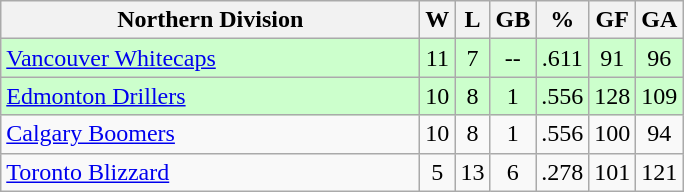<table class="wikitable" style="text-align:center">
<tr>
<th style="width:17em">Northern Division</th>
<th>W</th>
<th>L</th>
<th>GB</th>
<th>%</th>
<th>GF</th>
<th>GA</th>
</tr>
<tr bgcolor=#ccffcc align=center>
<td align=left><a href='#'>Vancouver Whitecaps</a></td>
<td>11</td>
<td>7</td>
<td>--</td>
<td>.611</td>
<td>91</td>
<td>96</td>
</tr>
<tr bgcolor=#ccffcc>
<td align=left><a href='#'>Edmonton Drillers</a></td>
<td>10</td>
<td>8</td>
<td>1</td>
<td>.556</td>
<td>128</td>
<td>109</td>
</tr>
<tr>
<td align=left><a href='#'>Calgary Boomers</a></td>
<td>10</td>
<td>8</td>
<td>1</td>
<td>.556</td>
<td>100</td>
<td>94</td>
</tr>
<tr>
<td align=left><a href='#'>Toronto Blizzard</a></td>
<td>5</td>
<td>13</td>
<td>6</td>
<td>.278</td>
<td>101</td>
<td>121</td>
</tr>
</table>
